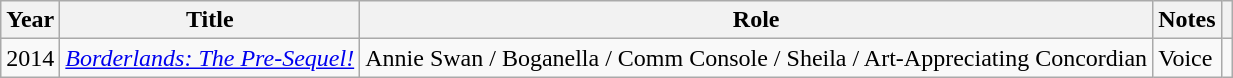<table class = "wikitable">
<tr>
<th>Year</th>
<th>Title</th>
<th>Role</th>
<th>Notes</th>
<th></th>
</tr>
<tr>
<td>2014</td>
<td><em><a href='#'>Borderlands: The Pre-Sequel!</a></em></td>
<td>Annie Swan / Boganella / Comm Console / Sheila / Art-Appreciating Concordian</td>
<td>Voice</td>
<td></td>
</tr>
</table>
